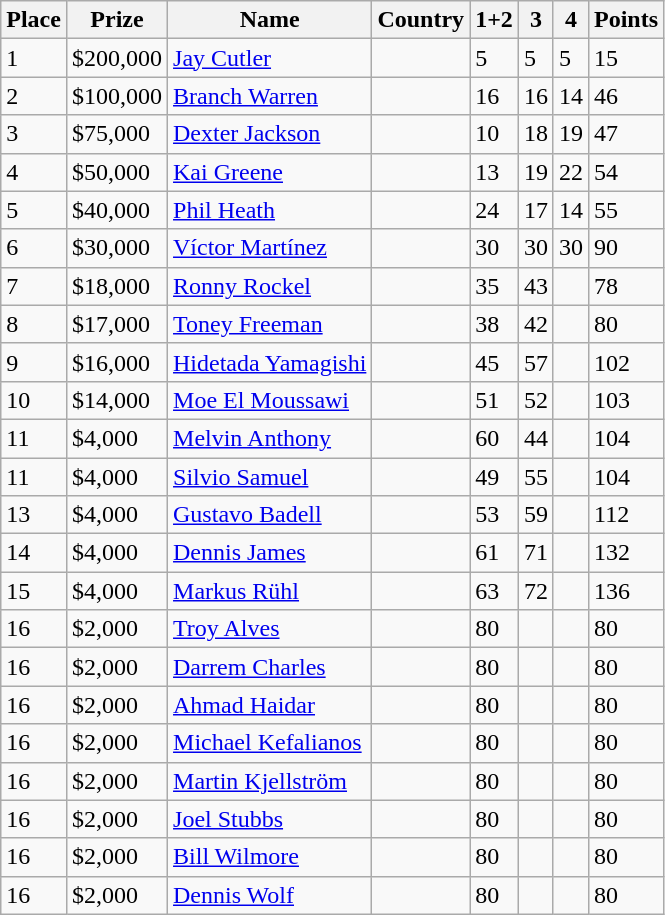<table class="wikitable">
<tr>
<th>Place</th>
<th>Prize</th>
<th>Name</th>
<th>Country</th>
<th>1+2</th>
<th>3</th>
<th>4</th>
<th>Points</th>
</tr>
<tr>
<td>1</td>
<td>$200,000</td>
<td><a href='#'>Jay Cutler</a></td>
<td></td>
<td>5</td>
<td>5</td>
<td>5</td>
<td>15</td>
</tr>
<tr>
<td>2</td>
<td>$100,000</td>
<td><a href='#'>Branch Warren</a></td>
<td></td>
<td>16</td>
<td>16</td>
<td>14</td>
<td>46</td>
</tr>
<tr>
<td>3</td>
<td>$75,000</td>
<td><a href='#'>Dexter Jackson</a></td>
<td></td>
<td>10</td>
<td>18</td>
<td>19</td>
<td>47</td>
</tr>
<tr>
<td>4</td>
<td>$50,000</td>
<td><a href='#'>Kai Greene</a></td>
<td></td>
<td>13</td>
<td>19</td>
<td>22</td>
<td>54</td>
</tr>
<tr>
<td>5</td>
<td>$40,000</td>
<td><a href='#'>Phil Heath</a></td>
<td></td>
<td>24</td>
<td>17</td>
<td>14</td>
<td>55</td>
</tr>
<tr>
<td>6</td>
<td>$30,000</td>
<td><a href='#'>Víctor Martínez</a></td>
<td></td>
<td>30</td>
<td>30</td>
<td>30</td>
<td>90</td>
</tr>
<tr>
<td>7</td>
<td>$18,000</td>
<td><a href='#'>Ronny Rockel</a></td>
<td></td>
<td>35</td>
<td>43</td>
<td></td>
<td>78</td>
</tr>
<tr>
<td>8</td>
<td>$17,000</td>
<td><a href='#'>Toney Freeman</a></td>
<td></td>
<td>38</td>
<td>42</td>
<td></td>
<td>80</td>
</tr>
<tr>
<td>9</td>
<td>$16,000</td>
<td><a href='#'>Hidetada Yamagishi</a></td>
<td></td>
<td>45</td>
<td>57</td>
<td></td>
<td>102</td>
</tr>
<tr>
<td>10</td>
<td>$14,000</td>
<td><a href='#'>Moe El Moussawi</a></td>
<td></td>
<td>51</td>
<td>52</td>
<td></td>
<td>103</td>
</tr>
<tr>
<td>11</td>
<td>$4,000</td>
<td><a href='#'>Melvin Anthony</a></td>
<td></td>
<td>60</td>
<td>44</td>
<td></td>
<td>104</td>
</tr>
<tr>
<td>11</td>
<td>$4,000</td>
<td><a href='#'>Silvio Samuel</a></td>
<td></td>
<td>49</td>
<td>55</td>
<td></td>
<td>104</td>
</tr>
<tr>
<td>13</td>
<td>$4,000</td>
<td><a href='#'>Gustavo Badell</a></td>
<td></td>
<td>53</td>
<td>59</td>
<td></td>
<td>112</td>
</tr>
<tr>
<td>14</td>
<td>$4,000</td>
<td><a href='#'>Dennis James</a></td>
<td></td>
<td>61</td>
<td>71</td>
<td></td>
<td>132</td>
</tr>
<tr>
<td>15</td>
<td>$4,000</td>
<td><a href='#'>Markus Rühl</a></td>
<td></td>
<td>63</td>
<td>72</td>
<td></td>
<td>136</td>
</tr>
<tr>
<td>16</td>
<td>$2,000</td>
<td><a href='#'>Troy Alves</a></td>
<td></td>
<td>80</td>
<td></td>
<td></td>
<td>80</td>
</tr>
<tr>
<td>16</td>
<td>$2,000</td>
<td><a href='#'>Darrem Charles</a></td>
<td></td>
<td>80</td>
<td></td>
<td></td>
<td>80</td>
</tr>
<tr>
<td>16</td>
<td>$2,000</td>
<td><a href='#'>Ahmad Haidar</a></td>
<td></td>
<td>80</td>
<td></td>
<td></td>
<td>80</td>
</tr>
<tr>
<td>16</td>
<td>$2,000</td>
<td><a href='#'>Michael Kefalianos</a></td>
<td></td>
<td>80</td>
<td></td>
<td></td>
<td>80</td>
</tr>
<tr>
<td>16</td>
<td>$2,000</td>
<td><a href='#'>Martin Kjellström</a></td>
<td></td>
<td>80</td>
<td></td>
<td></td>
<td>80</td>
</tr>
<tr>
<td>16</td>
<td>$2,000</td>
<td><a href='#'>Joel Stubbs</a></td>
<td></td>
<td>80</td>
<td></td>
<td></td>
<td>80</td>
</tr>
<tr>
<td>16</td>
<td>$2,000</td>
<td><a href='#'>Bill Wilmore</a></td>
<td></td>
<td>80</td>
<td></td>
<td></td>
<td>80</td>
</tr>
<tr>
<td>16</td>
<td>$2,000</td>
<td><a href='#'>Dennis Wolf</a></td>
<td></td>
<td>80</td>
<td></td>
<td></td>
<td>80</td>
</tr>
</table>
